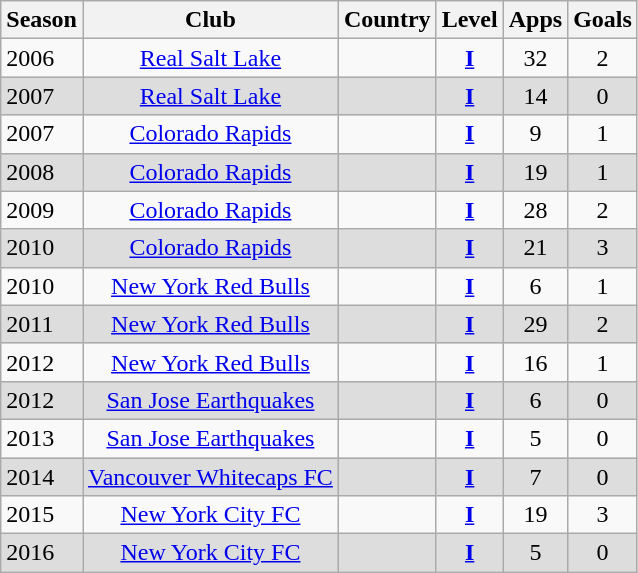<table class="wikitable">
<tr>
<th>Season</th>
<th>Club</th>
<th>Country</th>
<th>Level</th>
<th>Apps</th>
<th>Goals</th>
</tr>
<tr>
<td>2006</td>
<td style="text-align:center;"><a href='#'>Real Salt Lake</a></td>
<td style="text-align:center;"></td>
<td style="text-align:center;"><strong><a href='#'>I</a></strong></td>
<td style="text-align:center;">32</td>
<td style="text-align:center;">2</td>
</tr>
<tr style="background:#ddd;">
<td>2007</td>
<td style="text-align:center;"><a href='#'>Real Salt Lake</a></td>
<td style="text-align:center;"></td>
<td style="text-align:center;"><strong><a href='#'>I</a></strong></td>
<td style="text-align:center;">14</td>
<td style="text-align:center;">0</td>
</tr>
<tr>
<td>2007</td>
<td style="text-align:center;"><a href='#'>Colorado Rapids</a></td>
<td style="text-align:center;"></td>
<td style="text-align:center;"><strong><a href='#'>I</a></strong></td>
<td style="text-align:center;">9</td>
<td style="text-align:center;">1</td>
</tr>
<tr style="background:#ddd;">
<td>2008</td>
<td style="text-align:center;"><a href='#'>Colorado Rapids</a></td>
<td style="text-align:center;"></td>
<td style="text-align:center;"><strong><a href='#'>I</a></strong></td>
<td style="text-align:center;">19</td>
<td style="text-align:center;">1</td>
</tr>
<tr>
<td>2009</td>
<td style="text-align:center;"><a href='#'>Colorado Rapids</a></td>
<td style="text-align:center;"></td>
<td style="text-align:center;"><strong><a href='#'>I</a></strong></td>
<td style="text-align:center;">28</td>
<td style="text-align:center;">2</td>
</tr>
<tr style="background:#ddd;">
<td>2010</td>
<td style="text-align:center;"><a href='#'>Colorado Rapids</a></td>
<td style="text-align:center;"></td>
<td style="text-align:center;"><strong><a href='#'>I</a></strong></td>
<td style="text-align:center;">21</td>
<td style="text-align:center;">3</td>
</tr>
<tr>
<td>2010</td>
<td style="text-align:center;"><a href='#'>New York Red Bulls</a></td>
<td style="text-align:center;"></td>
<td style="text-align:center;"><strong><a href='#'>I</a></strong></td>
<td style="text-align:center;">6</td>
<td style="text-align:center;">1</td>
</tr>
<tr style="background:#ddd;">
<td>2011</td>
<td style="text-align:center;"><a href='#'>New York Red Bulls</a></td>
<td style="text-align:center;"></td>
<td style="text-align:center;"><strong><a href='#'>I</a></strong></td>
<td style="text-align:center;">29</td>
<td style="text-align:center;">2</td>
</tr>
<tr>
<td>2012</td>
<td style="text-align:center;"><a href='#'>New York Red Bulls</a></td>
<td style="text-align:center;"></td>
<td style="text-align:center;"><strong><a href='#'>I</a></strong></td>
<td style="text-align:center;">16</td>
<td style="text-align:center;">1</td>
</tr>
<tr style="background:#ddd;">
<td>2012</td>
<td style="text-align:center;"><a href='#'>San Jose Earthquakes</a></td>
<td style="text-align:center;"></td>
<td style="text-align:center;"><strong><a href='#'>I</a></strong></td>
<td style="text-align:center;">6</td>
<td style="text-align:center;">0</td>
</tr>
<tr>
<td>2013</td>
<td style="text-align:center;"><a href='#'>San Jose Earthquakes</a></td>
<td style="text-align:center;"></td>
<td style="text-align:center;"><strong><a href='#'>I</a></strong></td>
<td style="text-align:center;">5</td>
<td style="text-align:center;">0</td>
</tr>
<tr style="background:#ddd;">
<td>2014</td>
<td style="text-align:center;"><a href='#'>Vancouver Whitecaps FC</a></td>
<td style="text-align:center;"></td>
<td style="text-align:center;"><strong><a href='#'>I</a></strong></td>
<td style="text-align:center;">7</td>
<td style="text-align:center;">0</td>
</tr>
<tr>
<td>2015</td>
<td style="text-align:center;"><a href='#'>New York City FC</a></td>
<td style="text-align:center;"></td>
<td style="text-align:center;"><strong><a href='#'>I</a></strong></td>
<td style="text-align:center;">19</td>
<td style="text-align:center;">3</td>
</tr>
<tr style="background:#ddd;">
<td>2016</td>
<td style="text-align:center;"><a href='#'>New York City FC</a></td>
<td style="text-align:center;"></td>
<td style="text-align:center;"><strong><a href='#'>I</a></strong></td>
<td style="text-align:center;">5</td>
<td style="text-align:center;">0</td>
</tr>
</table>
